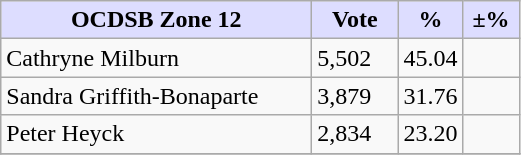<table class="wikitable">
<tr>
<th style="background:#DDDDFF" width="200px">OCDSB Zone 12</th>
<th style="background:#DDDDFF" width="50px">Vote</th>
<th style="background:#DDDDFF" width="30px">%</th>
<th style="background:#DDDDFF" width="30px">±%</th>
</tr>
<tr>
<td>Cathryne Milburn</td>
<td>5,502</td>
<td>45.04</td>
<td></td>
</tr>
<tr>
<td>Sandra Griffith-Bonaparte</td>
<td>3,879</td>
<td>31.76</td>
<td></td>
</tr>
<tr>
<td>Peter Heyck</td>
<td>2,834</td>
<td>23.20</td>
<td></td>
</tr>
<tr>
</tr>
</table>
